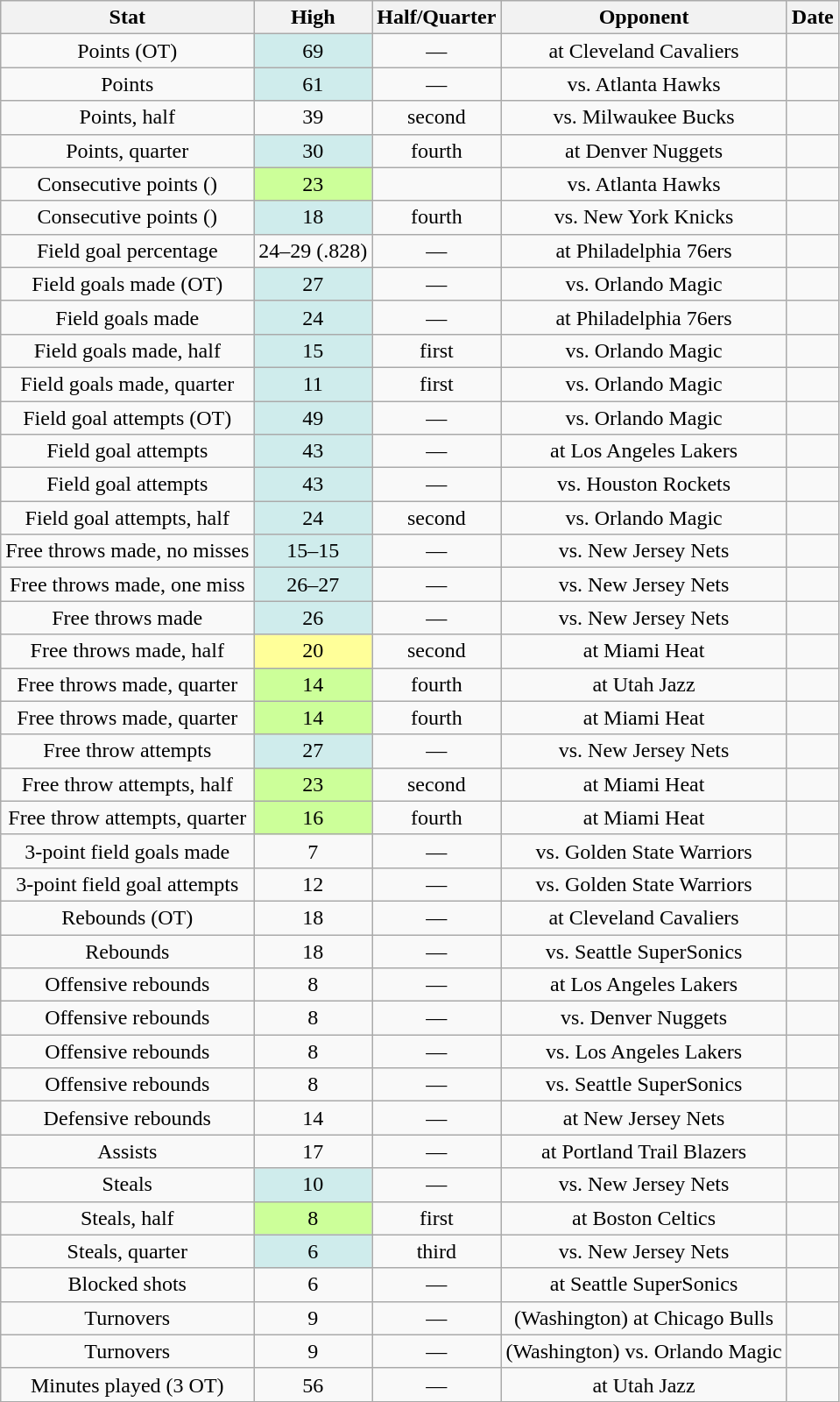<table class="wikitable" style="text-align:center">
<tr>
<th>Stat</th>
<th>High</th>
<th>Half/Quarter</th>
<th>Opponent</th>
<th>Date</th>
</tr>
<tr>
<td>Points (OT)</td>
<td style="background:#cfecec;">69</td>
<td>—</td>
<td>at Cleveland Cavaliers</td>
<td></td>
</tr>
<tr>
<td>Points</td>
<td style="background:#cfecec;">61</td>
<td>—</td>
<td>vs. Atlanta Hawks</td>
<td></td>
</tr>
<tr>
<td>Points, half</td>
<td>39</td>
<td>second</td>
<td>vs. Milwaukee Bucks</td>
<td></td>
</tr>
<tr>
<td>Points, quarter</td>
<td style="background:#cfecec;">30</td>
<td>fourth</td>
<td>at Denver Nuggets</td>
<td></td>
</tr>
<tr>
<td>Consecutive points ()</td>
<td style="background:#cf9;">23</td>
<td></td>
<td>vs. Atlanta Hawks</td>
<td></td>
</tr>
<tr>
<td>Consecutive points ()</td>
<td style="background:#cfecec;">18</td>
<td>fourth</td>
<td>vs. New York Knicks</td>
<td></td>
</tr>
<tr>
<td>Field goal percentage</td>
<td>24–29 (.828)</td>
<td>—</td>
<td>at Philadelphia 76ers</td>
<td></td>
</tr>
<tr>
<td>Field goals made (OT)</td>
<td style="background:#cfecec;">27</td>
<td>—</td>
<td>vs. Orlando Magic</td>
<td></td>
</tr>
<tr>
<td>Field goals made</td>
<td style="background:#cfecec;">24</td>
<td>—</td>
<td>at Philadelphia 76ers</td>
<td></td>
</tr>
<tr>
<td>Field goals made, half</td>
<td style="background:#cfecec;">15</td>
<td>first</td>
<td>vs. Orlando Magic</td>
<td></td>
</tr>
<tr>
<td>Field goals made, quarter</td>
<td style="background:#cfecec;">11</td>
<td>first</td>
<td>vs. Orlando Magic</td>
<td></td>
</tr>
<tr>
<td>Field goal attempts (OT)</td>
<td style="background:#cfecec;">49</td>
<td>—</td>
<td>vs. Orlando Magic</td>
<td></td>
</tr>
<tr>
<td>Field goal attempts</td>
<td style="background:#cfecec;">43</td>
<td>—</td>
<td>at Los Angeles Lakers</td>
<td></td>
</tr>
<tr>
<td>Field goal attempts</td>
<td style="background:#cfecec;">43</td>
<td>—</td>
<td>vs. Houston Rockets</td>
<td></td>
</tr>
<tr>
<td>Field goal attempts, half</td>
<td style="background:#cfecec;">24</td>
<td>second</td>
<td>vs. Orlando Magic</td>
<td></td>
</tr>
<tr>
<td>Free throws made, no misses</td>
<td style="background:#cfecec;">15–15</td>
<td>—</td>
<td>vs. New Jersey Nets</td>
<td></td>
</tr>
<tr>
<td>Free throws made, one miss</td>
<td style="background:#cfecec;">26–27</td>
<td>—</td>
<td>vs. New Jersey Nets</td>
<td></td>
</tr>
<tr>
<td>Free throws made</td>
<td style="background:#cfecec;">26</td>
<td>—</td>
<td>vs. New Jersey Nets</td>
<td></td>
</tr>
<tr>
<td>Free throws made, half</td>
<td style="background:#ff9;">20</td>
<td>second</td>
<td>at Miami Heat</td>
<td></td>
</tr>
<tr>
<td>Free throws made, quarter</td>
<td style="background:#cf9;">14</td>
<td>fourth</td>
<td>at Utah Jazz</td>
<td></td>
</tr>
<tr>
<td>Free throws made, quarter</td>
<td style="background:#cf9;">14</td>
<td>fourth</td>
<td>at Miami Heat</td>
<td></td>
</tr>
<tr>
<td>Free throw attempts</td>
<td style="background:#cfecec;">27</td>
<td>—</td>
<td>vs. New Jersey Nets</td>
<td></td>
</tr>
<tr>
<td>Free throw attempts, half</td>
<td style="background:#cf9;">23</td>
<td>second</td>
<td>at Miami Heat</td>
<td></td>
</tr>
<tr>
<td>Free throw attempts, quarter</td>
<td style="background:#cf9;">16</td>
<td>fourth</td>
<td>at Miami Heat</td>
<td></td>
</tr>
<tr>
<td>3-point field goals made</td>
<td>7</td>
<td>—</td>
<td>vs. Golden State Warriors</td>
<td></td>
</tr>
<tr>
<td>3-point field goal attempts</td>
<td>12</td>
<td>—</td>
<td>vs. Golden State Warriors</td>
<td></td>
</tr>
<tr>
<td>Rebounds (OT)</td>
<td>18</td>
<td>—</td>
<td>at Cleveland Cavaliers</td>
<td></td>
</tr>
<tr>
<td>Rebounds</td>
<td>18</td>
<td>—</td>
<td>vs. Seattle SuperSonics</td>
<td></td>
</tr>
<tr>
<td>Offensive rebounds</td>
<td>8</td>
<td>—</td>
<td>at Los Angeles Lakers</td>
<td></td>
</tr>
<tr>
<td>Offensive rebounds</td>
<td>8</td>
<td>—</td>
<td>vs. Denver Nuggets</td>
<td></td>
</tr>
<tr>
<td>Offensive rebounds</td>
<td>8</td>
<td>—</td>
<td>vs. Los Angeles Lakers</td>
<td></td>
</tr>
<tr>
<td>Offensive rebounds</td>
<td>8</td>
<td>—</td>
<td>vs. Seattle SuperSonics</td>
<td></td>
</tr>
<tr>
<td>Defensive rebounds</td>
<td>14</td>
<td>—</td>
<td>at New Jersey Nets</td>
<td></td>
</tr>
<tr>
<td>Assists</td>
<td>17</td>
<td>—</td>
<td>at Portland Trail Blazers</td>
<td></td>
</tr>
<tr>
<td>Steals</td>
<td style="background:#cfecec;">10</td>
<td>—</td>
<td>vs. New Jersey Nets</td>
<td></td>
</tr>
<tr>
<td>Steals, half</td>
<td style="background:#cf9;">8</td>
<td>first</td>
<td>at Boston Celtics</td>
<td></td>
</tr>
<tr>
<td>Steals, quarter</td>
<td style="background:#cfecec;">6</td>
<td>third</td>
<td>vs. New Jersey Nets</td>
<td></td>
</tr>
<tr>
<td>Blocked shots</td>
<td>6</td>
<td>—</td>
<td>at Seattle SuperSonics</td>
<td></td>
</tr>
<tr>
<td>Turnovers</td>
<td>9</td>
<td>—</td>
<td>(Washington) at Chicago Bulls</td>
<td></td>
</tr>
<tr>
<td>Turnovers</td>
<td>9</td>
<td>—</td>
<td>(Washington) vs. Orlando Magic</td>
<td></td>
</tr>
<tr>
<td>Minutes played (3 OT)</td>
<td>56</td>
<td>—</td>
<td>at Utah Jazz</td>
<td></td>
</tr>
</table>
